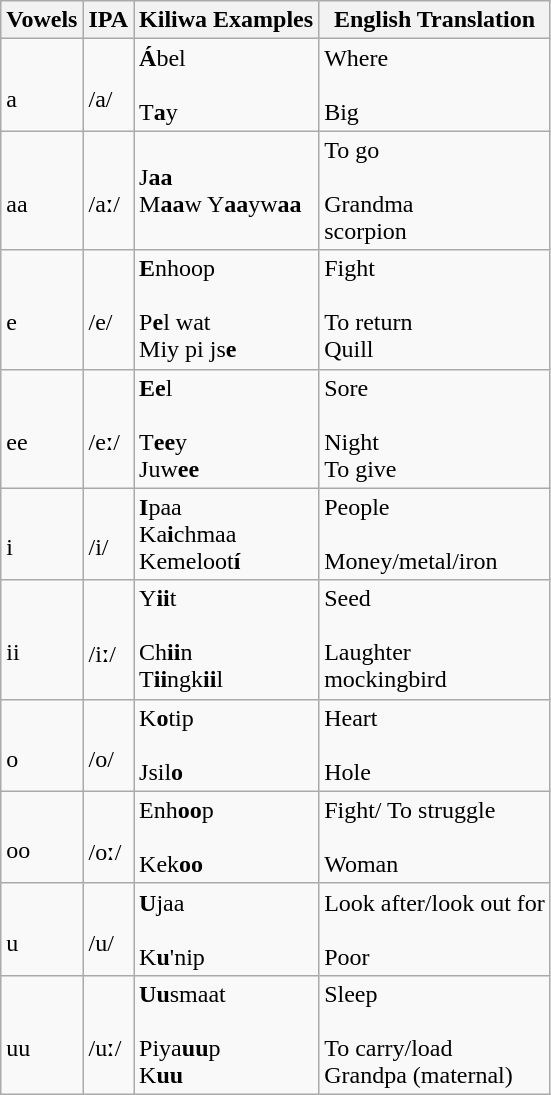<table class="wikitable">
<tr>
<th><strong>Vowels</strong></th>
<th>IPA</th>
<th><strong>Kiliwa Examples</strong></th>
<th><strong>English Translation</strong></th>
</tr>
<tr>
<td><br>a</td>
<td><br>/a/</td>
<td><strong>Á</strong>bel<br><br>T<strong>a</strong>y</td>
<td>Where<br><br>Big</td>
</tr>
<tr>
<td><br>aa</td>
<td><br>/aː/</td>
<td>J<strong>aa</strong><br>M<strong>aa</strong>w
Y<strong>aa</strong>yw<strong>aa</strong></td>
<td>To go<br><br>Grandma<br>
scorpion</td>
</tr>
<tr>
<td><br>e</td>
<td><br>/e/</td>
<td><strong>E</strong>nhoop<br><br>P<strong>e</strong>l wat<br>
Miy pi js<strong>e</strong></td>
<td>Fight<br><br>To return<br>
Quill</td>
</tr>
<tr>
<td><br>ee</td>
<td><br>/eː/</td>
<td><strong>Ee</strong>l<br><br>T<strong>ee</strong>y<br>
Juw<strong>ee</strong></td>
<td>Sore<br><br>Night<br>
To give</td>
</tr>
<tr>
<td><br>i</td>
<td><br>/i/</td>
<td><strong>I</strong>paa<br>Ka<strong>i</strong>chmaa<br>Kemeloot<strong>í</strong></td>
<td>People<br><br>Money/metal/iron</td>
</tr>
<tr>
<td><br>ii</td>
<td><br>/iː/</td>
<td>Y<strong>ii</strong>t<br><br>Ch<strong>ii</strong>n<br>
T<strong>ii</strong>ngk<strong>ii</strong>l</td>
<td>Seed<br><br>Laughter<br>
mockingbird</td>
</tr>
<tr>
<td><br>o</td>
<td><br>/o/</td>
<td>K<strong>o</strong>tip<br><br>Jsil<strong>o</strong></td>
<td>Heart<br><br>Hole</td>
</tr>
<tr>
<td><br>oo</td>
<td><br>/oː/</td>
<td>Enh<strong>oo</strong>p<br><br>Kek<strong>oo</strong></td>
<td>Fight/ To struggle<br><br>Woman</td>
</tr>
<tr>
<td><br>u</td>
<td><br>/u/</td>
<td><strong>U</strong>jaa<br><br>K<strong>u</strong>'nip</td>
<td>Look after/look out for<br><br>Poor</td>
</tr>
<tr>
<td><br>uu</td>
<td><br>/uː/</td>
<td><strong>Uu</strong>smaat<br><br>Piya<strong>uu</strong>p<br>
K<strong>uu</strong></td>
<td>Sleep<br><br>To carry/load<br>
Grandpa (maternal)</td>
</tr>
</table>
